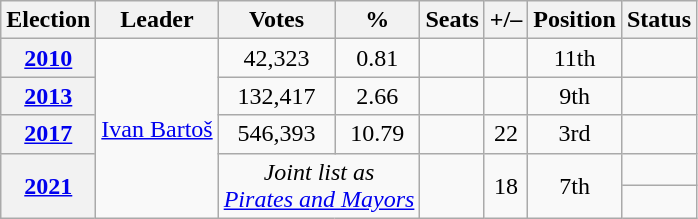<table class="wikitable" style="text-align:center">
<tr>
<th>Election</th>
<th>Leader</th>
<th>Votes</th>
<th>%</th>
<th>Seats</th>
<th>+/–</th>
<th>Position</th>
<th>Status</th>
</tr>
<tr>
<th><a href='#'>2010</a></th>
<td rowspan=5><a href='#'>Ivan Bartoš</a></td>
<td>42,323</td>
<td>0.81</td>
<td></td>
<td></td>
<td> 11th</td>
<td></td>
</tr>
<tr>
<th><a href='#'>2013</a></th>
<td>132,417</td>
<td>2.66</td>
<td></td>
<td></td>
<td> 9th</td>
<td></td>
</tr>
<tr>
<th><a href='#'>2017</a></th>
<td>546,393</td>
<td>10.79</td>
<td></td>
<td> 22</td>
<td> 3rd</td>
<td></td>
</tr>
<tr>
<th rowspan=2><a href='#'>2021</a></th>
<td colspan=2 rowspan=2><em>Joint list as<br> <a href='#'>Pirates and Mayors</a></em></td>
<td rowspan=2></td>
<td rowspan=2> 18</td>
<td rowspan=2> 7th</td>
<td></td>
</tr>
<tr>
<td></td>
</tr>
</table>
